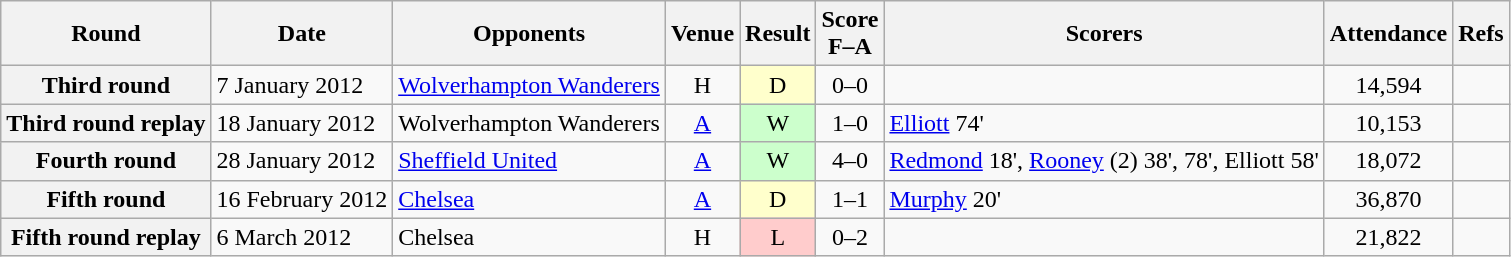<table class="wikitable plainrowheaders" style="text-align:center">
<tr>
<th scope=col>Round</th>
<th scope=col>Date</th>
<th scope=col>Opponents</th>
<th scope=col>Venue</th>
<th scope=col>Result</th>
<th scope=col>Score<br>F–A</th>
<th scope=col>Scorers</th>
<th scope=col>Attendance</th>
<th scope=col>Refs</th>
</tr>
<tr>
<th scope=row>Third round</th>
<td style=text-align:left>7 January 2012</td>
<td style=text-align:left><a href='#'>Wolverhampton Wanderers</a></td>
<td>H</td>
<td style=background:#ffc>D</td>
<td>0–0</td>
<td></td>
<td>14,594</td>
<td></td>
</tr>
<tr>
<th scope=row>Third round replay</th>
<td style=text-align:left>18 January 2012</td>
<td style=text-align:left>Wolverhampton Wanderers</td>
<td><a href='#'>A</a></td>
<td style=background:#cfc>W</td>
<td>1–0</td>
<td style=text-align:left><a href='#'>Elliott</a> 74'</td>
<td>10,153</td>
<td></td>
</tr>
<tr>
<th scope=row>Fourth round</th>
<td style=text-align:left>28 January 2012</td>
<td style=text-align:left><a href='#'>Sheffield United</a></td>
<td><a href='#'>A</a></td>
<td style=background:#cfc>W</td>
<td>4–0</td>
<td style=text-align:left><a href='#'>Redmond</a> 18', <a href='#'>Rooney</a> (2) 38', 78', Elliott 58'</td>
<td>18,072</td>
<td></td>
</tr>
<tr>
<th scope=row>Fifth round</th>
<td style=text-align:left>16 February 2012</td>
<td style=text-align:left><a href='#'>Chelsea</a></td>
<td><a href='#'>A</a></td>
<td style=background:#ffc>D</td>
<td>1–1</td>
<td style=text-align:left><a href='#'>Murphy</a> 20'</td>
<td>36,870</td>
<td></td>
</tr>
<tr>
<th scope=row>Fifth round replay</th>
<td style=text-align:left>6 March 2012</td>
<td style=text-align:left>Chelsea</td>
<td>H</td>
<td style=background:#fcc>L</td>
<td>0–2</td>
<td></td>
<td>21,822</td>
<td></td>
</tr>
</table>
